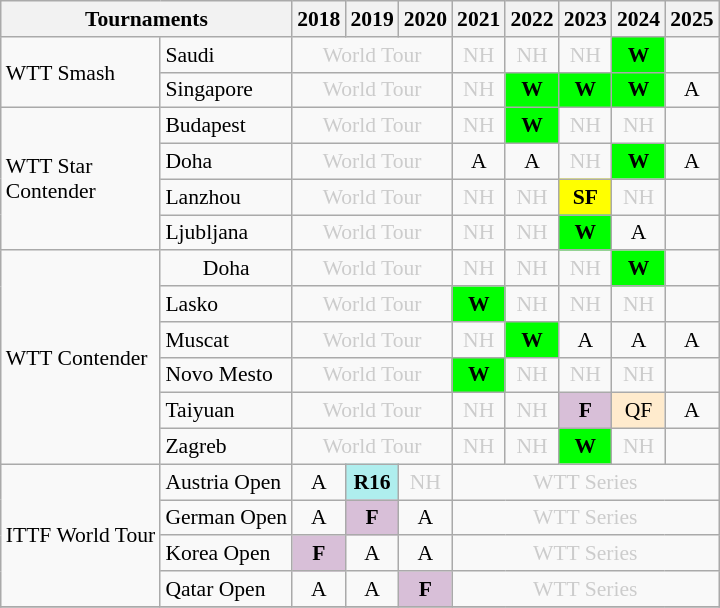<table class="wikitable" style="font-size: 90%; text-align:center">
<tr>
<th colspan="2">Tournaments</th>
<th>2018</th>
<th>2019</th>
<th>2020</th>
<th>2021</th>
<th>2022</th>
<th>2023</th>
<th>2024</th>
<th>2025</th>
</tr>
<tr>
<td rowspan="2" align=left>WTT Smash</td>
<td align=left> Saudi</td>
<td style=color:#ccc colspan="3">World Tour</td>
<td style=color:#ccc>NH</td>
<td style=color:#ccc>NH</td>
<td style=color:#ccc>NH</td>
<td bgcolor=00FF00><strong>W</strong></td>
<td></td>
</tr>
<tr>
<td align=left> Singapore</td>
<td style=color:#ccc colspan="3">World Tour</td>
<td style=color:#ccc>NH</td>
<td bgcolor=00FF00><strong>W</strong></td>
<td bgcolor=00FF00><strong>W</strong></td>
<td bgcolor=00FF00><strong>W</strong></td>
<td>A</td>
</tr>
<tr>
<td rowspan="4" align=left>WTT Star<br>Contender</td>
<td align=left> Budapest</td>
<td style=color:#ccc colspan="3">World Tour</td>
<td style=color:#ccc>NH</td>
<td bgcolor=00FF00><strong>W</strong></td>
<td style=color:#ccc>NH</td>
<td style=color:#ccc>NH</td>
<td></td>
</tr>
<tr>
<td align=left> Doha</td>
<td style=color:#ccc colspan="3">World Tour</td>
<td>A</td>
<td>A</td>
<td style=color:#ccc>NH</td>
<td bgcolor=00FF00><strong>W</strong></td>
<td>A</td>
</tr>
<tr>
<td align=left> Lanzhou</td>
<td style=color:#ccc colspan="3">World Tour</td>
<td style=color:#ccc>NH</td>
<td style=color:#ccc>NH</td>
<td bgcolor=FFFF00><strong>SF</strong></td>
<td style=color:#ccc>NH</td>
<td></td>
</tr>
<tr>
<td align=left> Ljubljana</td>
<td style=color:#ccc colspan="3">World Tour</td>
<td style=color:#ccc>NH</td>
<td style=color:#ccc>NH</td>
<td bgcolor=00FF00><strong>W</strong></td>
<td>A</td>
<td></td>
</tr>
<tr>
<td rowspan="6" align=left>WTT Contender</td>
<td align-left> Doha</td>
<td style=color:#ccc colspan="3">World Tour</td>
<td style=color:#ccc>NH</td>
<td style=color:#ccc>NH</td>
<td style=color:#ccc>NH</td>
<td bgcolor=00FF00><strong>W</strong></td>
<td></td>
</tr>
<tr>
<td align=left> Lasko</td>
<td style=color:#ccc colspan="3">World Tour</td>
<td bgcolor=00FF00><strong>W</strong></td>
<td style=color:#ccc>NH</td>
<td style=color:#ccc>NH</td>
<td style=color:#ccc>NH</td>
<td></td>
</tr>
<tr>
<td align=left> Muscat</td>
<td style=color:#ccc colspan="3">World Tour</td>
<td style=color:#ccc>NH</td>
<td bgcolor=00FF00><strong>W</strong></td>
<td>A</td>
<td>A</td>
<td>A</td>
</tr>
<tr>
<td align=left> Novo Mesto</td>
<td style=color:#ccc colspan="3">World Tour</td>
<td bgcolor=00FF00><strong>W</strong></td>
<td style=color:#ccc>NH</td>
<td style=color:#ccc>NH</td>
<td style=color:#ccc>NH</td>
<td></td>
</tr>
<tr>
<td align=left> Taiyuan</td>
<td style=color:#ccc colspan="3">World Tour</td>
<td style=color:#ccc>NH</td>
<td style=color:#ccc>NH</td>
<td bgcolor=D8BFD8><strong>F</strong></td>
<td bgcolor=FFEBCD>QF</td>
<td>A</td>
</tr>
<tr>
<td align=left> Zagreb</td>
<td style=color:#ccc colspan="3">World Tour</td>
<td style=color:#ccc>NH</td>
<td style=color:#ccc>NH</td>
<td bgcolor=00FF00><strong>W</strong></td>
<td style=color:#ccc>NH</td>
<td></td>
</tr>
<tr>
<td rowspan="4" align=left>ITTF World Tour</td>
<td align=left> Austria Open</td>
<td>A</td>
<td bgcolor=AFEEEE><strong>R16</strong></td>
<td style=color:#ccc>NH</td>
<td style=color:#ccc colspan="5">WTT Series</td>
</tr>
<tr>
<td align=left> German Open</td>
<td>A</td>
<td bgcolor=D8BFD8><strong>F</strong></td>
<td>A</td>
<td style=color:#ccc colspan="5">WTT Series</td>
</tr>
<tr>
<td align=left> Korea Open</td>
<td bgcolor=D8BFD8><strong>F</strong></td>
<td>A</td>
<td>A</td>
<td style=color:#ccc colspan="5">WTT Series</td>
</tr>
<tr>
<td align=left> Qatar Open</td>
<td>A</td>
<td>A</td>
<td bgcolor=D8BFD8><strong>F</strong></td>
<td style=color:#ccc colspan="5">WTT Series</td>
</tr>
<tr>
</tr>
</table>
